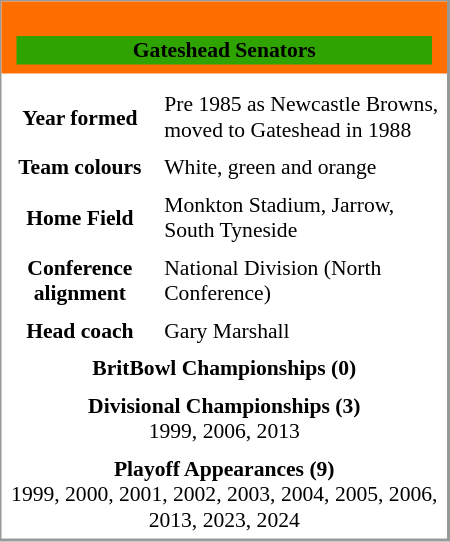<table align="right" cellpadding="4" cellspacing="0" style="margin-left:1em; width:300px; font-size:90%; border:1px solid #999; border-right-width:2px; border-bottom-width:2px; background-color:white;">
<tr>
<th colspan="2" style="background-color:#ff6e00;"><br><table align="center" width="100%">
<tr>
<td padding=15px></td>
<td style="background:#2fa300;" align="center" width="100%"><span> <strong>Gateshead Senators</strong></span></td>
<td padding=15px></td>
</tr>
</table>
</th>
</tr>
<tr>
<td colspan="2" style="text-align:center;"></td>
</tr>
<tr>
<th>Year formed</th>
<td>Pre 1985 as Newcastle Browns, moved to Gateshead in 1988</td>
</tr>
<tr>
<th>Team colours</th>
<td>White, green and orange</td>
</tr>
<tr>
<th>Home Field</th>
<td>Monkton Stadium, Jarrow, South Tyneside</td>
</tr>
<tr>
<th>Conference alignment</th>
<td>National Division (North Conference)</td>
</tr>
<tr>
<th>Head coach</th>
<td>Gary Marshall</td>
</tr>
<tr>
<td colspan="2" style="text-align:center;"><strong>BritBowl Championships (0)</strong><br></td>
</tr>
<tr>
<td colspan="2" style="text-align:center;"><strong>Divisional Championships (3)</strong><br>1999, 2006, 2013</td>
</tr>
<tr>
<td colspan="2" style="text-align:center;"><strong>Playoff Appearances (9)</strong><br>1999, 2000, 2001, 2002, 2003, 2004, 2005, 2006, 2013, 2023, 2024</td>
</tr>
<tr>
</tr>
</table>
